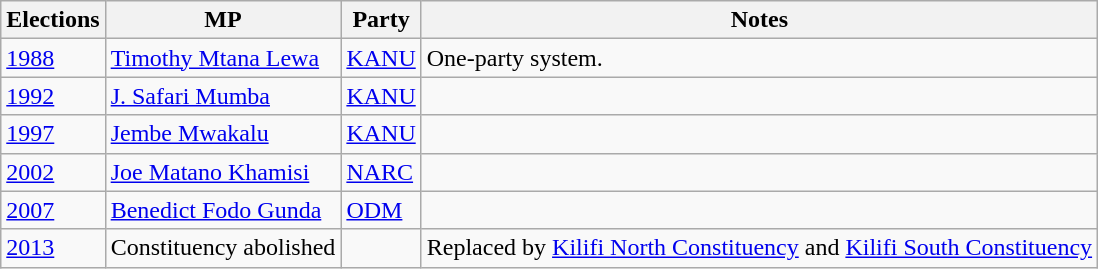<table class="wikitable">
<tr>
<th>Elections</th>
<th>MP</th>
<th>Party</th>
<th>Notes</th>
</tr>
<tr>
<td><a href='#'>1988</a></td>
<td><a href='#'>Timothy Mtana Lewa</a></td>
<td><a href='#'>KANU</a></td>
<td>One-party system.</td>
</tr>
<tr>
<td><a href='#'>1992</a></td>
<td><a href='#'>J. Safari Mumba</a></td>
<td><a href='#'>KANU</a></td>
<td></td>
</tr>
<tr>
<td><a href='#'>1997</a></td>
<td><a href='#'>Jembe Mwakalu</a></td>
<td><a href='#'>KANU</a></td>
<td></td>
</tr>
<tr>
<td><a href='#'>2002</a></td>
<td><a href='#'>Joe Matano Khamisi</a></td>
<td><a href='#'>NARC</a></td>
<td></td>
</tr>
<tr>
<td><a href='#'>2007</a></td>
<td><a href='#'>Benedict Fodo Gunda</a></td>
<td><a href='#'>ODM</a></td>
</tr>
<tr>
<td><a href='#'>2013</a></td>
<td>Constituency abolished</td>
<td></td>
<td>Replaced by <a href='#'>Kilifi North Constituency</a> and <a href='#'>Kilifi South Constituency</a></td>
</tr>
</table>
